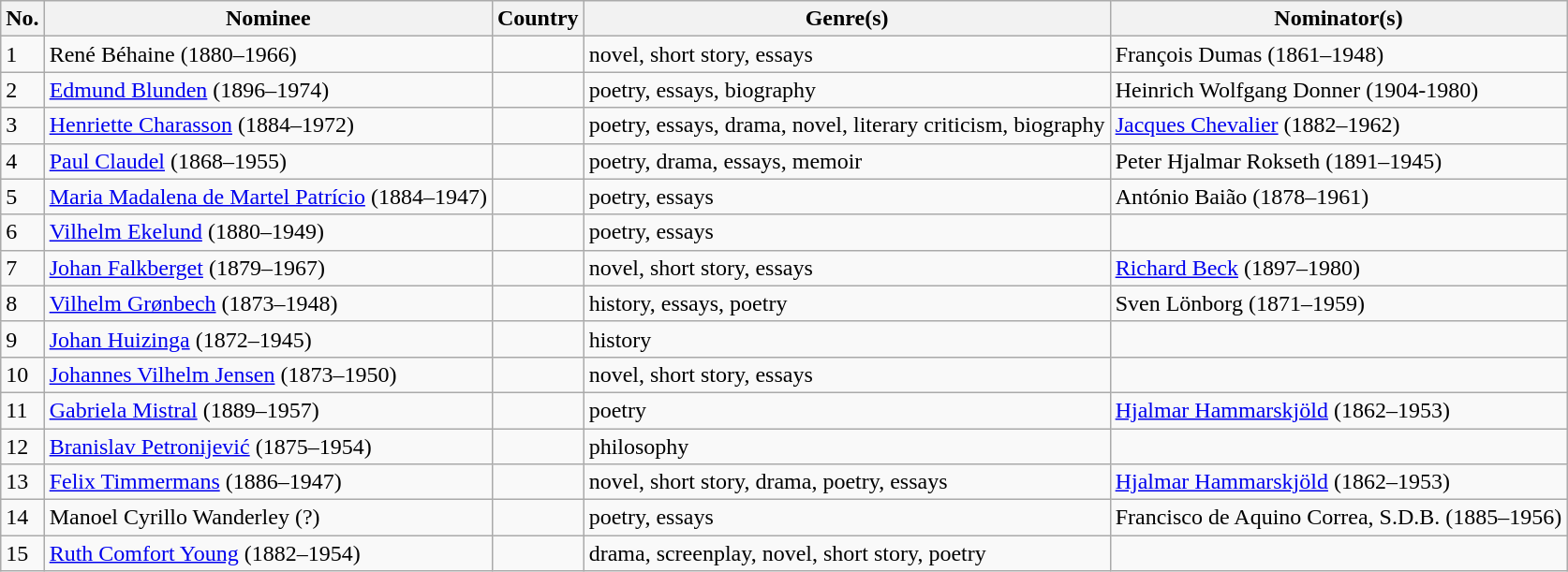<table class="sortable wikitable mw-collapsible">
<tr>
<th scope=col>No.</th>
<th scope=col>Nominee</th>
<th scope=col>Country</th>
<th scope=col>Genre(s)</th>
<th scope=col>Nominator(s)</th>
</tr>
<tr>
<td>1</td>
<td>René Béhaine (1880–1966)</td>
<td></td>
<td>novel, short story, essays</td>
<td>François Dumas (1861–1948)</td>
</tr>
<tr>
<td>2</td>
<td><a href='#'>Edmund Blunden</a> (1896–1974)</td>
<td></td>
<td>poetry, essays, biography</td>
<td>Heinrich Wolfgang Donner (1904-1980)</td>
</tr>
<tr>
<td>3</td>
<td><a href='#'>Henriette Charasson</a> (1884–1972)</td>
<td></td>
<td>poetry, essays, drama, novel, literary criticism, biography</td>
<td><a href='#'>Jacques Chevalier</a> (1882–1962)</td>
</tr>
<tr>
<td>4</td>
<td><a href='#'>Paul Claudel</a> (1868–1955)</td>
<td></td>
<td>poetry, drama, essays, memoir</td>
<td>Peter Hjalmar Rokseth (1891–1945)</td>
</tr>
<tr>
<td>5</td>
<td><a href='#'>Maria Madalena de Martel Patrício</a> (1884–1947)</td>
<td></td>
<td>poetry, essays</td>
<td>António Baião (1878–1961)</td>
</tr>
<tr>
<td>6</td>
<td><a href='#'>Vilhelm Ekelund</a> (1880–1949)</td>
<td></td>
<td>poetry, essays</td>
<td></td>
</tr>
<tr>
<td>7</td>
<td><a href='#'>Johan Falkberget</a> (1879–1967)</td>
<td></td>
<td>novel, short story, essays</td>
<td><a href='#'>Richard Beck</a> (1897–1980)</td>
</tr>
<tr>
<td>8</td>
<td><a href='#'>Vilhelm Grønbech</a> (1873–1948)</td>
<td></td>
<td>history, essays, poetry</td>
<td>Sven Lönborg (1871–1959)</td>
</tr>
<tr>
<td>9</td>
<td><a href='#'>Johan Huizinga</a> (1872–1945)</td>
<td></td>
<td>history</td>
<td></td>
</tr>
<tr>
<td>10</td>
<td><a href='#'>Johannes Vilhelm Jensen</a> (1873–1950)</td>
<td></td>
<td>novel, short story, essays</td>
<td></td>
</tr>
<tr>
<td>11</td>
<td><a href='#'>Gabriela Mistral</a> (1889–1957)</td>
<td></td>
<td>poetry</td>
<td><a href='#'>Hjalmar Hammarskjöld</a> (1862–1953)</td>
</tr>
<tr>
<td>12</td>
<td><a href='#'>Branislav Petronijević</a> (1875–1954)</td>
<td></td>
<td>philosophy</td>
<td></td>
</tr>
<tr>
<td>13</td>
<td><a href='#'>Felix Timmermans</a> (1886–1947)</td>
<td></td>
<td>novel, short story, drama, poetry, essays</td>
<td><a href='#'>Hjalmar Hammarskjöld</a> (1862–1953)</td>
</tr>
<tr>
<td>14</td>
<td>Manoel Cyrillo Wanderley (?)</td>
<td></td>
<td>poetry, essays</td>
<td>Francisco de Aquino Correa, S.D.B. (1885–1956)</td>
</tr>
<tr>
<td>15</td>
<td><a href='#'>Ruth Comfort Young</a> (1882–1954)</td>
<td></td>
<td>drama, screenplay, novel, short story, poetry</td>
<td></td>
</tr>
</table>
